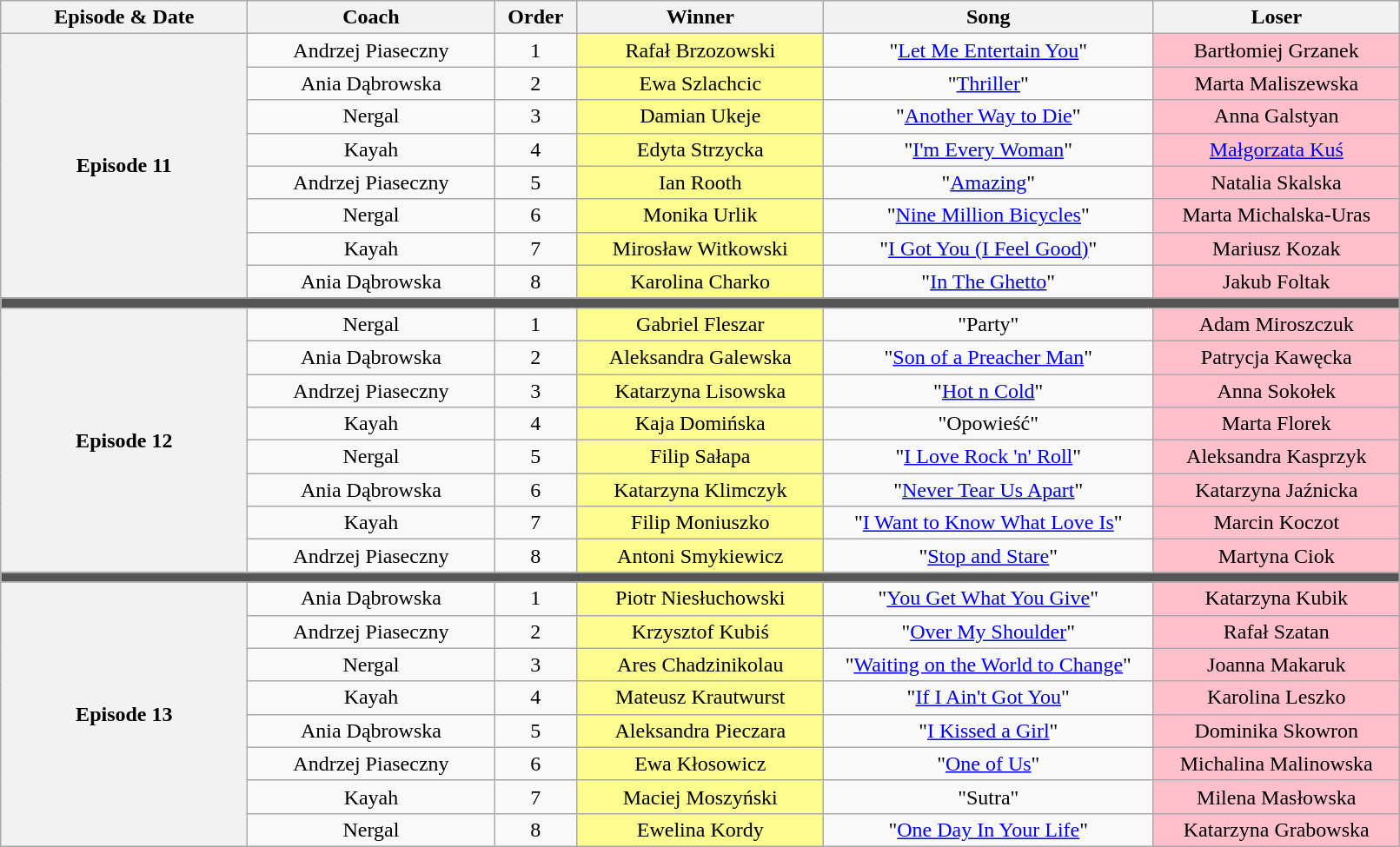<table class="wikitable" style="text-align: center; width:85%;">
<tr>
<th style="width:15%;">Episode & Date</th>
<th style="width:15%;">Coach</th>
<th style="width:5%;">Order</th>
<th style="width:15%;">Winner</th>
<th style="width:20%;">Song</th>
<th style="width:15%;">Loser</th>
</tr>
<tr>
<th rowspan="8">Episode 11<br><small></small></th>
<td>Andrzej Piaseczny</td>
<td>1</td>
<td style="background:#fdfc8f">Rafał Brzozowski</td>
<td>"<a href='#'>Let Me Entertain You</a>"</td>
<td style="background:pink">Bartłomiej Grzanek</td>
</tr>
<tr>
<td>Ania Dąbrowska</td>
<td>2</td>
<td style="background:#fdfc8f">Ewa Szlachcic</td>
<td>"<a href='#'>Thriller</a>"</td>
<td style="background:pink">Marta Maliszewska</td>
</tr>
<tr>
<td>Nergal</td>
<td>3</td>
<td style="background:#fdfc8f">Damian Ukeje</td>
<td>"<a href='#'>Another Way to Die</a>"</td>
<td style="background:pink">Anna Galstyan</td>
</tr>
<tr>
<td>Kayah</td>
<td>4</td>
<td style="background:#fdfc8f">Edyta Strzycka</td>
<td>"<a href='#'>I'm Every Woman</a>"</td>
<td style="background:pink"><a href='#'>Małgorzata Kuś</a></td>
</tr>
<tr>
<td>Andrzej Piaseczny</td>
<td>5</td>
<td style="background:#fdfc8f">Ian Rooth</td>
<td>"<a href='#'>Amazing</a>"</td>
<td style="background:pink">Natalia Skalska</td>
</tr>
<tr>
<td>Nergal</td>
<td>6</td>
<td style="background:#fdfc8f">Monika Urlik</td>
<td>"<a href='#'>Nine Million Bicycles</a>"</td>
<td style="background:pink">Marta Michalska-Uras</td>
</tr>
<tr>
<td>Kayah</td>
<td>7</td>
<td style="background:#fdfc8f">Mirosław Witkowski</td>
<td>"<a href='#'>I Got You (I Feel Good)</a>"</td>
<td style="background:pink">Mariusz Kozak</td>
</tr>
<tr>
<td>Ania Dąbrowska</td>
<td>8</td>
<td style="background:#fdfc8f">Karolina Charko</td>
<td>"<a href='#'>In The Ghetto</a>"</td>
<td style="background:pink">Jakub Foltak</td>
</tr>
<tr>
<td colspan="6" style="background:#555;"></td>
</tr>
<tr>
<th rowspan="8">Episode 12<br><small></small></th>
<td>Nergal</td>
<td>1</td>
<td style="background:#fdfc8f">Gabriel Fleszar</td>
<td>"Party"</td>
<td style="background:pink">Adam Miroszczuk</td>
</tr>
<tr>
<td>Ania Dąbrowska</td>
<td>2</td>
<td style="background:#fdfc8f">Aleksandra Galewska</td>
<td>"<a href='#'>Son of a Preacher Man</a>"</td>
<td style="background:pink">Patrycja Kawęcka</td>
</tr>
<tr>
<td>Andrzej Piaseczny</td>
<td>3</td>
<td style="background:#fdfc8f">Katarzyna Lisowska</td>
<td>"<a href='#'>Hot n Cold</a>"</td>
<td style="background:pink">Anna Sokołek</td>
</tr>
<tr>
<td>Kayah</td>
<td>4</td>
<td style="background:#fdfc8f">Kaja Domińska</td>
<td>"Opowieść"</td>
<td style="background:pink">Marta Florek</td>
</tr>
<tr>
<td>Nergal</td>
<td>5</td>
<td style="background:#fdfc8f">Filip Sałapa</td>
<td>"<a href='#'>I Love Rock 'n' Roll</a>"</td>
<td style="background:pink">Aleksandra Kasprzyk</td>
</tr>
<tr>
<td>Ania Dąbrowska</td>
<td>6</td>
<td style="background:#fdfc8f">Katarzyna Klimczyk</td>
<td>"<a href='#'>Never Tear Us Apart</a>"</td>
<td style="background:pink">Katarzyna Jaźnicka</td>
</tr>
<tr>
<td>Kayah</td>
<td>7</td>
<td style="background:#fdfc8f">Filip Moniuszko</td>
<td>"<a href='#'>I Want to Know What Love Is</a>"</td>
<td style="background:pink">Marcin Koczot</td>
</tr>
<tr>
<td>Andrzej Piaseczny</td>
<td>8</td>
<td style="background:#fdfc8f">Antoni Smykiewicz</td>
<td>"<a href='#'>Stop and Stare</a>"</td>
<td style="background:pink">Martyna Ciok</td>
</tr>
<tr>
<td colspan="6" style="background:#555;"></td>
</tr>
<tr>
<th rowspan="8">Episode 13<br><small></small></th>
<td>Ania Dąbrowska</td>
<td>1</td>
<td style="background:#fdfc8f">Piotr Niesłuchowski</td>
<td>"<a href='#'>You Get What You Give</a>"</td>
<td style="background:pink">Katarzyna Kubik</td>
</tr>
<tr>
<td>Andrzej Piaseczny</td>
<td>2</td>
<td style="background:#fdfc8f">Krzysztof Kubiś</td>
<td>"<a href='#'>Over My Shoulder</a>"</td>
<td style="background:pink">Rafał Szatan</td>
</tr>
<tr>
<td>Nergal</td>
<td>3</td>
<td style="background:#fdfc8f">Ares Chadzinikolau</td>
<td>"<a href='#'>Waiting on the World to Change</a>"</td>
<td style="background:pink">Joanna Makaruk</td>
</tr>
<tr>
<td>Kayah</td>
<td>4</td>
<td style="background:#fdfc8f">Mateusz Krautwurst</td>
<td>"<a href='#'>If I Ain't Got You</a>"</td>
<td style="background:pink">Karolina Leszko</td>
</tr>
<tr>
<td>Ania Dąbrowska</td>
<td>5</td>
<td style="background:#fdfc8f">Aleksandra Pieczara</td>
<td>"<a href='#'>I Kissed a Girl</a>"</td>
<td style="background:pink">Dominika Skowron</td>
</tr>
<tr>
<td>Andrzej Piaseczny</td>
<td>6</td>
<td style="background:#fdfc8f">Ewa Kłosowicz</td>
<td>"<a href='#'>One of Us</a>"</td>
<td style="background:pink">Michalina Malinowska</td>
</tr>
<tr>
<td>Kayah</td>
<td>7</td>
<td style="background:#fdfc8f">Maciej Moszyński</td>
<td>"Sutra"</td>
<td style="background:pink">Milena Masłowska</td>
</tr>
<tr>
<td>Nergal</td>
<td>8</td>
<td style="background:#fdfc8f">Ewelina Kordy</td>
<td>"<a href='#'>One Day In Your Life</a>"</td>
<td style="background:pink">Katarzyna Grabowska</td>
</tr>
</table>
